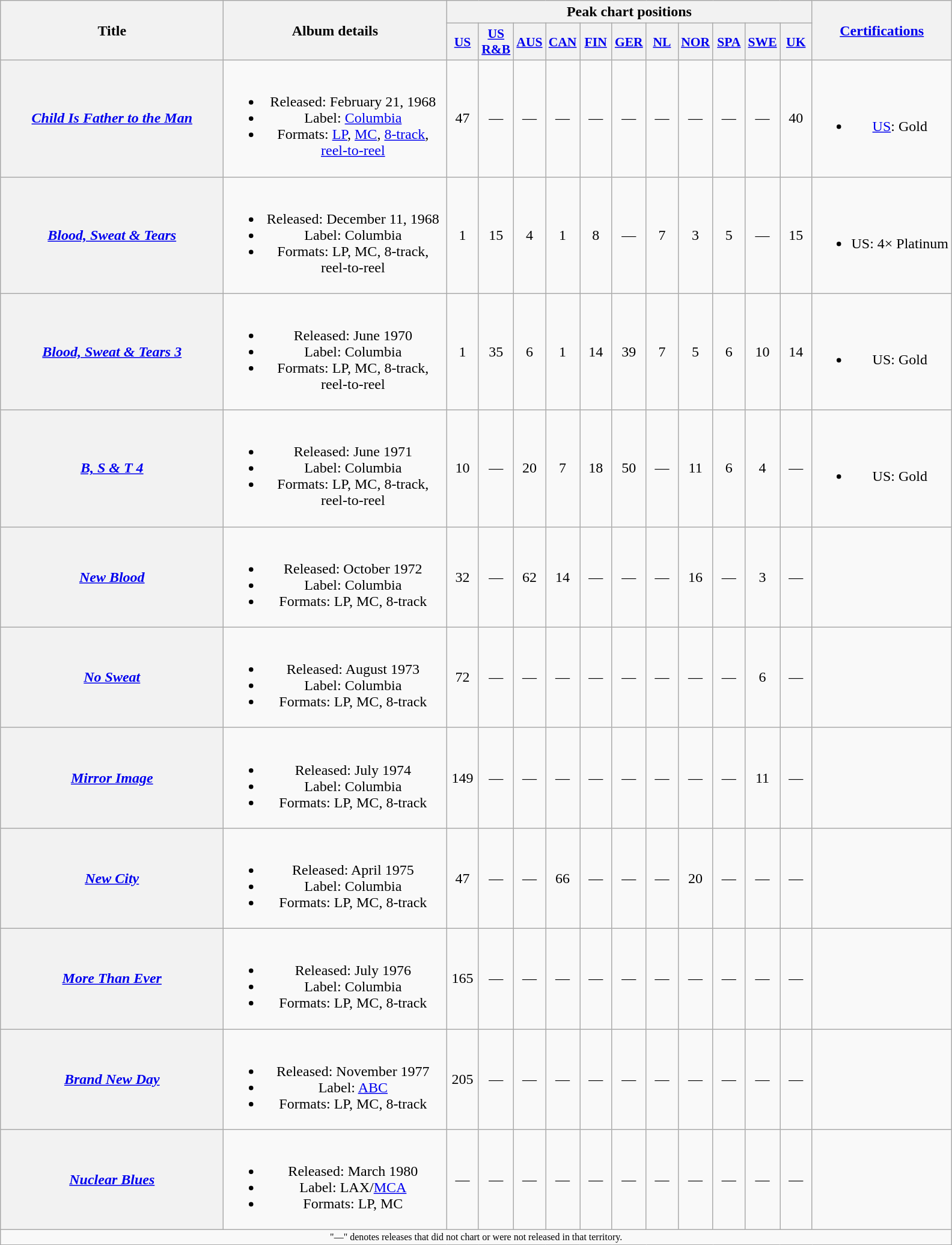<table class="wikitable plainrowheaders" style="text-align:center;">
<tr>
<th rowspan="2" scope="col" style="width:15em;">Title</th>
<th rowspan="2" scope="col" style="width:15em;">Album details</th>
<th colspan="11">Peak chart positions</th>
<th rowspan="2"><a href='#'>Certifications</a></th>
</tr>
<tr>
<th scope="col" style="width:2em;font-size:90%;"><a href='#'>US</a><br></th>
<th scope="col" style="width:2em;font-size:90%;"><a href='#'>US R&B</a><br></th>
<th scope="col" style="width:2em;font-size:90%;"><a href='#'>AUS</a><br></th>
<th scope="col" style="width:2em;font-size:90%;"><a href='#'>CAN</a><br></th>
<th scope="col" style="width:2em;font-size:90%;"><a href='#'>FIN</a><br></th>
<th scope="col" style="width:2em;font-size:90%;"><a href='#'>GER</a><br></th>
<th scope="col" style="width:2em;font-size:90%;"><a href='#'>NL</a><br></th>
<th scope="col" style="width:2em;font-size:90%;"><a href='#'>NOR</a><br></th>
<th scope="col" style="width:2em;font-size:90%;"><a href='#'>SPA</a><br></th>
<th scope="col" style="width:2em;font-size:90%;"><a href='#'>SWE</a><br></th>
<th scope="col" style="width:2em;font-size:90%;"><a href='#'>UK</a><br></th>
</tr>
<tr>
<th scope="row"><em><a href='#'>Child Is Father to the Man</a></em></th>
<td><br><ul><li>Released: February 21, 1968</li><li>Label: <a href='#'>Columbia</a></li><li>Formats: <a href='#'>LP</a>, <a href='#'>MC</a>, <a href='#'>8-track</a>, <a href='#'>reel-to-reel</a></li></ul></td>
<td>47</td>
<td>—</td>
<td>—</td>
<td>—</td>
<td>—</td>
<td>—</td>
<td>—</td>
<td>—</td>
<td>—</td>
<td>—</td>
<td>40</td>
<td><br><ul><li><a href='#'>US</a>: Gold</li></ul></td>
</tr>
<tr>
<th scope="row"><em><a href='#'>Blood, Sweat & Tears</a></em></th>
<td><br><ul><li>Released: December 11, 1968</li><li>Label: Columbia</li><li>Formats: LP, MC, 8-track, reel-to-reel</li></ul></td>
<td>1</td>
<td>15</td>
<td>4</td>
<td>1</td>
<td>8</td>
<td>—</td>
<td>7</td>
<td>3</td>
<td>5</td>
<td>—</td>
<td>15</td>
<td><br><ul><li>US: 4× Platinum</li></ul></td>
</tr>
<tr>
<th scope="row"><em><a href='#'>Blood, Sweat & Tears 3</a></em></th>
<td><br><ul><li>Released: June 1970</li><li>Label: Columbia</li><li>Formats: LP, MC, 8-track, reel-to-reel</li></ul></td>
<td>1</td>
<td>35</td>
<td>6</td>
<td>1</td>
<td>14</td>
<td>39</td>
<td>7</td>
<td>5</td>
<td>6</td>
<td>10</td>
<td>14</td>
<td><br><ul><li>US: Gold</li></ul></td>
</tr>
<tr>
<th scope="row"><em><a href='#'>B, S & T 4</a></em></th>
<td><br><ul><li>Released: June 1971</li><li>Label: Columbia</li><li>Formats: LP, MC, 8-track, reel-to-reel</li></ul></td>
<td>10</td>
<td>—</td>
<td>20</td>
<td>7</td>
<td>18</td>
<td>50</td>
<td>—</td>
<td>11</td>
<td>6</td>
<td>4</td>
<td>—</td>
<td><br><ul><li>US: Gold</li></ul></td>
</tr>
<tr>
<th scope="row"><em><a href='#'>New Blood</a></em></th>
<td><br><ul><li>Released: October 1972</li><li>Label: Columbia</li><li>Formats: LP, MC, 8-track</li></ul></td>
<td>32</td>
<td>—</td>
<td>62</td>
<td>14</td>
<td>—</td>
<td>—</td>
<td>—</td>
<td>16</td>
<td>—</td>
<td>3</td>
<td>—</td>
<td></td>
</tr>
<tr>
<th scope="row"><em><a href='#'>No Sweat</a></em></th>
<td><br><ul><li>Released: August 1973</li><li>Label: Columbia</li><li>Formats: LP, MC, 8-track</li></ul></td>
<td>72</td>
<td>—</td>
<td>—</td>
<td>—</td>
<td>—</td>
<td>—</td>
<td>—</td>
<td>—</td>
<td>—</td>
<td>6</td>
<td>—</td>
<td></td>
</tr>
<tr>
<th scope="row"><em><a href='#'>Mirror Image</a></em></th>
<td><br><ul><li>Released: July 1974</li><li>Label: Columbia</li><li>Formats: LP, MC, 8-track</li></ul></td>
<td>149</td>
<td>—</td>
<td>—</td>
<td>—</td>
<td>—</td>
<td>—</td>
<td>—</td>
<td>—</td>
<td>—</td>
<td>11</td>
<td>—</td>
<td></td>
</tr>
<tr>
<th scope="row"><em><a href='#'>New City</a></em></th>
<td><br><ul><li>Released: April 1975</li><li>Label: Columbia</li><li>Formats: LP, MC, 8-track</li></ul></td>
<td>47</td>
<td>—</td>
<td>—</td>
<td>66</td>
<td>—</td>
<td>—</td>
<td>—</td>
<td>20</td>
<td>—</td>
<td>—</td>
<td>—</td>
<td></td>
</tr>
<tr>
<th scope="row"><em><a href='#'>More Than Ever</a></em></th>
<td><br><ul><li>Released: July 1976</li><li>Label: Columbia</li><li>Formats: LP, MC, 8-track</li></ul></td>
<td>165</td>
<td>—</td>
<td>—</td>
<td>—</td>
<td>—</td>
<td>—</td>
<td>—</td>
<td>—</td>
<td>—</td>
<td>—</td>
<td>—</td>
<td></td>
</tr>
<tr>
<th scope="row"><em><a href='#'>Brand New Day</a></em></th>
<td><br><ul><li>Released: November 1977</li><li>Label: <a href='#'>ABC</a></li><li>Formats: LP, MC, 8-track</li></ul></td>
<td>205</td>
<td>—</td>
<td>—</td>
<td>—</td>
<td>—</td>
<td>—</td>
<td>—</td>
<td>—</td>
<td>—</td>
<td>—</td>
<td>—</td>
<td></td>
</tr>
<tr>
<th scope="row"><em><a href='#'>Nuclear Blues</a></em></th>
<td><br><ul><li>Released: March 1980</li><li>Label: LAX/<a href='#'>MCA</a></li><li>Formats: LP, MC</li></ul></td>
<td>—</td>
<td>—</td>
<td>—</td>
<td>—</td>
<td>—</td>
<td>—</td>
<td>—</td>
<td>—</td>
<td>—</td>
<td>—</td>
<td>—</td>
<td></td>
</tr>
<tr>
<td colspan="14" style="font-size:8pt">"—" denotes releases that did not chart or were not released in that territory.</td>
</tr>
</table>
